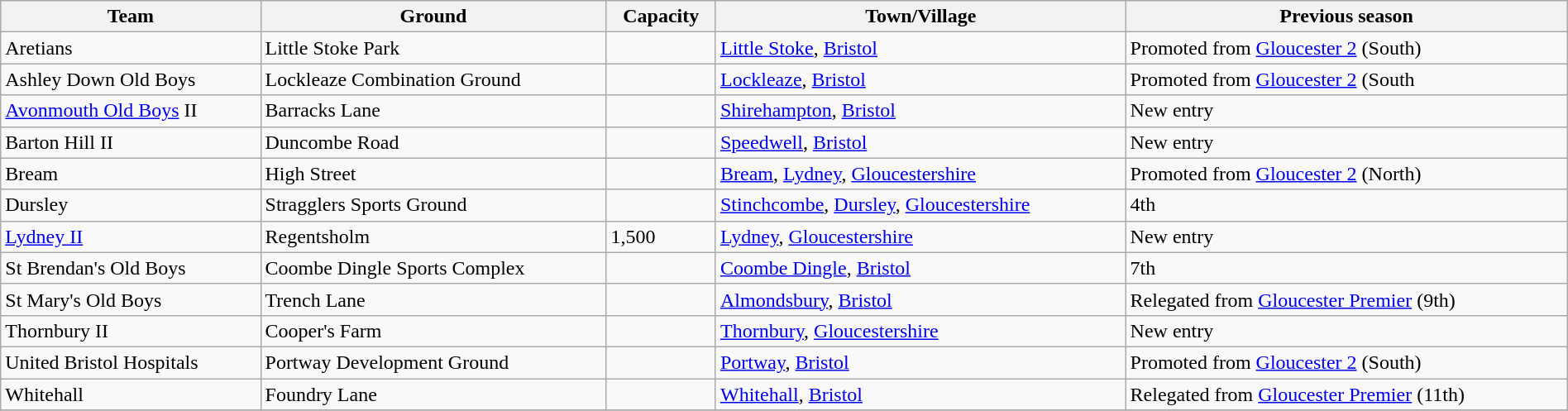<table class="wikitable sortable" width=100%>
<tr>
<th>Team</th>
<th>Ground</th>
<th>Capacity</th>
<th>Town/Village</th>
<th>Previous season</th>
</tr>
<tr>
<td>Aretians</td>
<td>Little Stoke Park</td>
<td></td>
<td><a href='#'>Little Stoke</a>, <a href='#'>Bristol</a></td>
<td>Promoted from <a href='#'>Gloucester 2</a> (South)</td>
</tr>
<tr>
<td>Ashley Down Old Boys</td>
<td>Lockleaze Combination Ground</td>
<td></td>
<td><a href='#'>Lockleaze</a>, <a href='#'>Bristol</a></td>
<td>Promoted from <a href='#'>Gloucester 2</a> (South</td>
</tr>
<tr>
<td><a href='#'>Avonmouth Old Boys</a> II</td>
<td>Barracks Lane</td>
<td></td>
<td><a href='#'>Shirehampton</a>, <a href='#'>Bristol</a></td>
<td>New entry</td>
</tr>
<tr>
<td>Barton Hill II</td>
<td>Duncombe Road</td>
<td></td>
<td><a href='#'>Speedwell</a>, <a href='#'>Bristol</a></td>
<td>New entry</td>
</tr>
<tr>
<td>Bream</td>
<td>High Street</td>
<td></td>
<td><a href='#'>Bream</a>, <a href='#'>Lydney</a>, <a href='#'>Gloucestershire</a></td>
<td>Promoted from <a href='#'>Gloucester 2</a> (North)</td>
</tr>
<tr>
<td>Dursley</td>
<td>Stragglers Sports Ground</td>
<td></td>
<td><a href='#'>Stinchcombe</a>, <a href='#'>Dursley</a>, <a href='#'>Gloucestershire</a></td>
<td>4th</td>
</tr>
<tr>
<td><a href='#'>Lydney II</a></td>
<td>Regentsholm</td>
<td>1,500</td>
<td><a href='#'>Lydney</a>, <a href='#'>Gloucestershire</a></td>
<td>New entry</td>
</tr>
<tr>
<td>St Brendan's Old Boys</td>
<td>Coombe Dingle Sports Complex</td>
<td></td>
<td><a href='#'>Coombe Dingle</a>, <a href='#'>Bristol</a></td>
<td>7th</td>
</tr>
<tr>
<td>St Mary's Old Boys</td>
<td>Trench Lane</td>
<td></td>
<td><a href='#'>Almondsbury</a>, <a href='#'>Bristol</a></td>
<td>Relegated from <a href='#'>Gloucester Premier</a> (9th)</td>
</tr>
<tr>
<td>Thornbury II</td>
<td>Cooper's Farm</td>
<td></td>
<td><a href='#'>Thornbury</a>, <a href='#'>Gloucestershire</a></td>
<td>New entry</td>
</tr>
<tr>
<td>United Bristol Hospitals</td>
<td>Portway Development Ground</td>
<td></td>
<td><a href='#'>Portway</a>, <a href='#'>Bristol</a></td>
<td>Promoted from <a href='#'>Gloucester 2</a> (South)</td>
</tr>
<tr>
<td>Whitehall</td>
<td>Foundry Lane</td>
<td></td>
<td><a href='#'>Whitehall</a>, <a href='#'>Bristol</a></td>
<td>Relegated from <a href='#'>Gloucester Premier</a> (11th)</td>
</tr>
<tr>
</tr>
</table>
